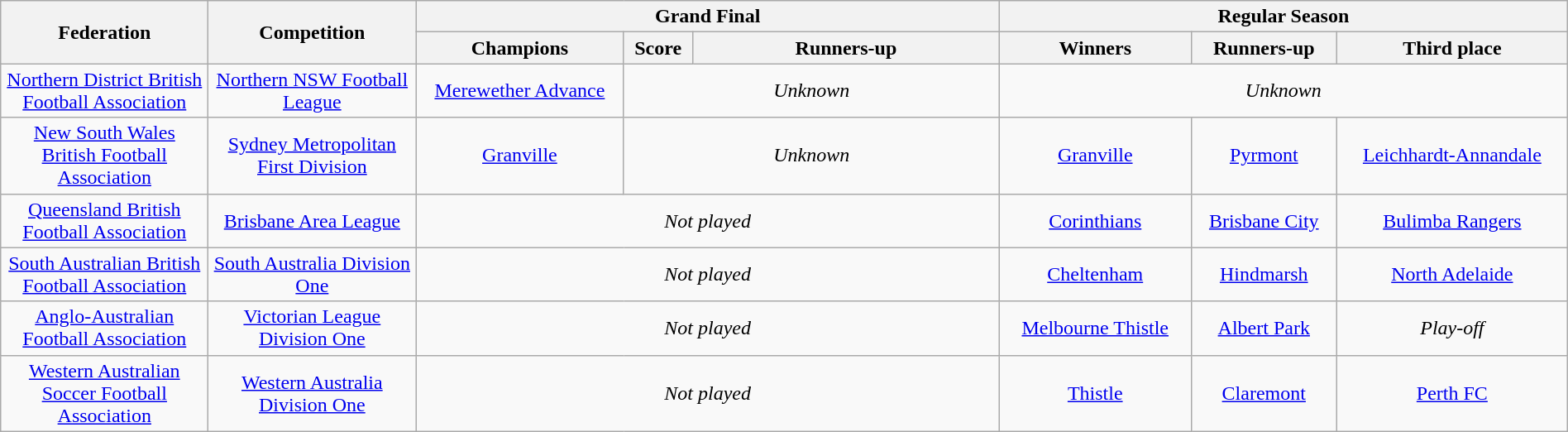<table class="wikitable" width="100%">
<tr>
<th rowspan="2" style="width:10em">Federation</th>
<th rowspan="2" style="width:10em">Competition</th>
<th colspan="3" scope="col">Grand Final</th>
<th colspan="3">Regular Season</th>
</tr>
<tr>
<th style="width:10em">Champions</th>
<th>Score</th>
<th style="width:15em">Runners-up</th>
<th>Winners</th>
<th>Runners-up</th>
<th>Third place</th>
</tr>
<tr>
<td align="center"><a href='#'>Northern District British Football Association</a></td>
<td align="center"><a href='#'>Northern NSW Football League</a></td>
<td align="center"><a href='#'>Merewether Advance</a></td>
<td colspan="2" align="center"><em>Unknown</em></td>
<td colspan="3" align="center"><em>Unknown</em></td>
</tr>
<tr>
<td align="center"><a href='#'>New South Wales British Football Association</a></td>
<td align="center"><a href='#'>Sydney Metropolitan First Division</a></td>
<td align="center"><a href='#'>Granville</a></td>
<td colspan="2" align="center"><em>Unknown</em></td>
<td align="center"><a href='#'>Granville</a></td>
<td align="center"><a href='#'>Pyrmont</a></td>
<td align="center"><a href='#'>Leichhardt-Annandale</a></td>
</tr>
<tr>
<td align="center"><a href='#'>Queensland British Football Association</a></td>
<td align="center"><a href='#'>Brisbane Area League</a></td>
<td colspan="3" align="center"><em>Not played</em></td>
<td align="center"><a href='#'>Corinthians</a></td>
<td align="center"><a href='#'>Brisbane City</a></td>
<td align="center"><a href='#'>Bulimba Rangers</a></td>
</tr>
<tr>
<td align="center"><a href='#'>South Australian British Football Association</a></td>
<td align="center"><a href='#'>South Australia Division One</a></td>
<td colspan="3" align="center"><em>Not played</em></td>
<td align="center"><a href='#'>Cheltenham</a></td>
<td align="center"><a href='#'>Hindmarsh</a></td>
<td align="center"><a href='#'>North Adelaide</a></td>
</tr>
<tr>
<td align="center"><a href='#'>Anglo-Australian Football Association</a></td>
<td align="center"><a href='#'>Victorian League Division One</a></td>
<td colspan="3" align="center"><em>Not played</em></td>
<td align="center"><a href='#'>Melbourne Thistle</a></td>
<td align="center"><a href='#'>Albert Park</a></td>
<td align="center"><em>Play-off</em></td>
</tr>
<tr>
<td align="center"><a href='#'>Western Australian Soccer Football Association</a></td>
<td align="center"><a href='#'>Western Australia Division One</a></td>
<td colspan="3" align="center"><em>Not played</em></td>
<td align="center"><a href='#'>Thistle</a></td>
<td align="center"><a href='#'>Claremont</a></td>
<td align="center"><a href='#'>Perth FC</a></td>
</tr>
</table>
